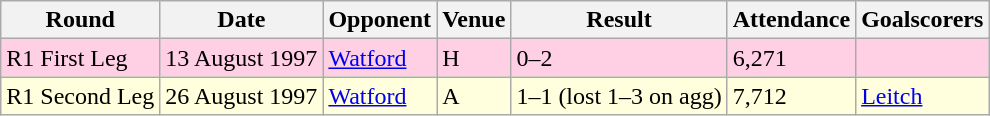<table class="wikitable">
<tr>
<th>Round</th>
<th>Date</th>
<th>Opponent</th>
<th>Venue</th>
<th>Result</th>
<th>Attendance</th>
<th>Goalscorers</th>
</tr>
<tr style="background-color: #ffd0e3;">
<td>R1 First Leg</td>
<td>13 August 1997</td>
<td><a href='#'>Watford</a></td>
<td>H</td>
<td>0–2</td>
<td>6,271</td>
<td></td>
</tr>
<tr style="background-color: #ffffdd;">
<td>R1 Second Leg</td>
<td>26 August 1997</td>
<td><a href='#'>Watford</a></td>
<td>A</td>
<td>1–1 (lost 1–3 on agg)</td>
<td>7,712</td>
<td><a href='#'>Leitch</a></td>
</tr>
</table>
